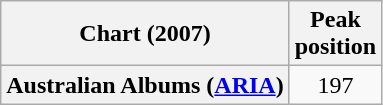<table class="wikitable plainrowheaders">
<tr>
<th scope="col">Chart (2007)</th>
<th scope="col">Peak<br>position</th>
</tr>
<tr>
<th scope="row">Australian Albums (<a href='#'>ARIA</a>)</th>
<td style="text-align:center;">197</td>
</tr>
</table>
